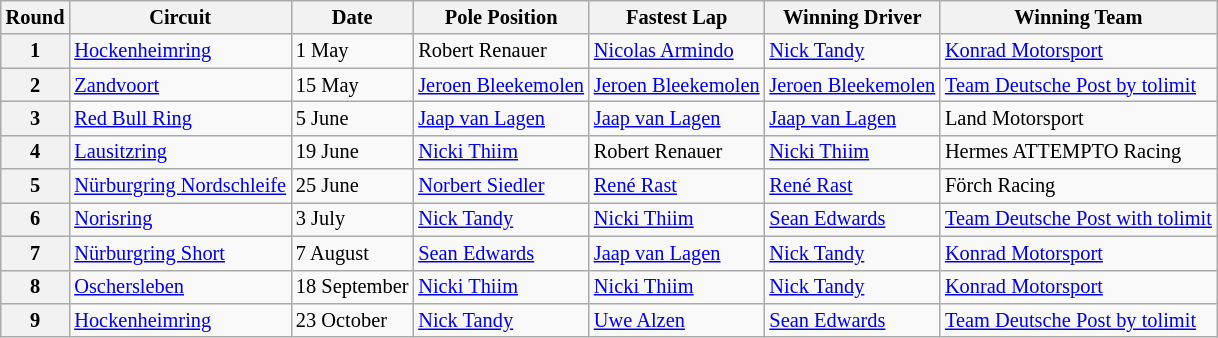<table class="wikitable" style="font-size: 85%">
<tr>
<th colspan=2>Round</th>
<th>Circuit</th>
<th>Date</th>
<th>Pole Position</th>
<th>Fastest Lap</th>
<th>Winning Driver</th>
<th>Winning Team</th>
</tr>
<tr>
<th colspan=2>1</th>
<td> <a href='#'>Hockenheimring</a></td>
<td>1 May</td>
<td> Robert Renauer</td>
<td> <a href='#'>Nicolas Armindo</a></td>
<td> <a href='#'>Nick Tandy</a></td>
<td> <a href='#'>Konrad Motorsport</a></td>
</tr>
<tr>
<th colspan=2>2</th>
<td> <a href='#'>Zandvoort</a></td>
<td>15 May</td>
<td> <a href='#'>Jeroen Bleekemolen</a></td>
<td> <a href='#'>Jeroen Bleekemolen</a></td>
<td> <a href='#'>Jeroen Bleekemolen</a></td>
<td> <a href='#'>Team Deutsche Post by tolimit</a></td>
</tr>
<tr>
<th colspan=2>3</th>
<td> <a href='#'>Red Bull Ring</a></td>
<td>5 June</td>
<td> <a href='#'>Jaap van Lagen</a></td>
<td> <a href='#'>Jaap van Lagen</a></td>
<td> <a href='#'>Jaap van Lagen</a></td>
<td> Land Motorsport</td>
</tr>
<tr>
<th colspan=2>4</th>
<td> <a href='#'>Lausitzring</a></td>
<td>19 June</td>
<td> <a href='#'>Nicki Thiim</a></td>
<td> Robert Renauer</td>
<td> <a href='#'>Nicki Thiim</a></td>
<td> Hermes ATTEMPTO Racing</td>
</tr>
<tr>
<th colspan=2>5</th>
<td> <a href='#'>Nürburgring Nordschleife</a></td>
<td>25 June</td>
<td> <a href='#'>Norbert Siedler</a></td>
<td> <a href='#'>René Rast</a></td>
<td> <a href='#'>René Rast</a></td>
<td> Förch Racing</td>
</tr>
<tr>
<th colspan=2>6</th>
<td> <a href='#'>Norisring</a></td>
<td>3 July</td>
<td> <a href='#'>Nick Tandy</a></td>
<td> <a href='#'>Nicki Thiim</a></td>
<td> <a href='#'>Sean Edwards</a></td>
<td> <a href='#'>Team Deutsche Post with tolimit</a></td>
</tr>
<tr>
<th colspan=2>7</th>
<td> <a href='#'>Nürburgring Short</a></td>
<td>7 August</td>
<td> <a href='#'>Sean Edwards</a></td>
<td> <a href='#'>Jaap van Lagen</a></td>
<td> <a href='#'>Nick Tandy</a></td>
<td> <a href='#'>Konrad Motorsport</a></td>
</tr>
<tr>
<th colspan=2>8</th>
<td> <a href='#'>Oschersleben</a></td>
<td>18 September</td>
<td> <a href='#'>Nicki Thiim</a></td>
<td> <a href='#'>Nicki Thiim</a></td>
<td> <a href='#'>Nick Tandy</a></td>
<td> <a href='#'>Konrad Motorsport</a></td>
</tr>
<tr>
<th colspan=2>9</th>
<td> <a href='#'>Hockenheimring</a></td>
<td>23 October</td>
<td> <a href='#'>Nick Tandy</a></td>
<td> <a href='#'>Uwe Alzen</a></td>
<td> <a href='#'>Sean Edwards</a></td>
<td> <a href='#'>Team Deutsche Post by tolimit</a></td>
</tr>
</table>
